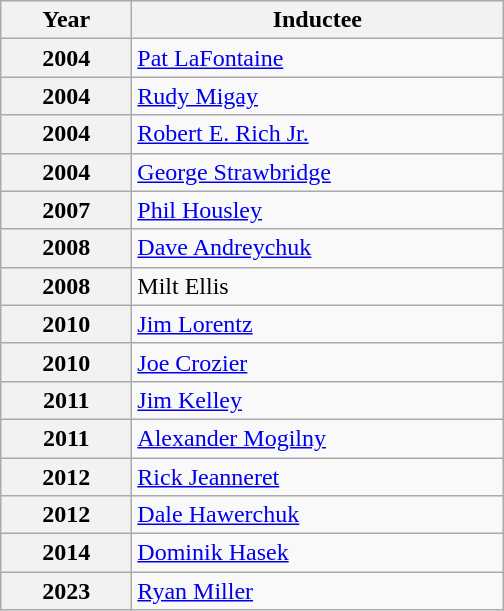<table class="wikitable">
<tr>
<th scope="col" style="width:5em">Year</th>
<th scope="col" style="width:15em">Inductee</th>
</tr>
<tr>
<th scope="row">2004</th>
<td><a href='#'>Pat LaFontaine</a></td>
</tr>
<tr>
<th scope="row">2004</th>
<td><a href='#'>Rudy Migay</a></td>
</tr>
<tr>
<th scope="row">2004</th>
<td><a href='#'>Robert E. Rich Jr.</a></td>
</tr>
<tr>
<th scope="row">2004</th>
<td><a href='#'>George Strawbridge</a></td>
</tr>
<tr>
<th scope="row">2007</th>
<td><a href='#'>Phil Housley</a></td>
</tr>
<tr>
<th scope="row">2008</th>
<td><a href='#'>Dave Andreychuk</a></td>
</tr>
<tr>
<th scope="row">2008</th>
<td>Milt Ellis</td>
</tr>
<tr>
<th scope="row">2010</th>
<td><a href='#'>Jim Lorentz</a></td>
</tr>
<tr>
<th scope="row">2010</th>
<td><a href='#'>Joe Crozier</a></td>
</tr>
<tr>
<th scope="row">2011</th>
<td><a href='#'>Jim Kelley</a></td>
</tr>
<tr>
<th scope="row">2011</th>
<td><a href='#'>Alexander Mogilny</a></td>
</tr>
<tr>
<th scope="row">2012</th>
<td><a href='#'>Rick Jeanneret</a></td>
</tr>
<tr>
<th scope="row">2012</th>
<td><a href='#'>Dale Hawerchuk</a></td>
</tr>
<tr>
<th scope="row">2014</th>
<td><a href='#'>Dominik Hasek</a></td>
</tr>
<tr>
<th scope="row">2023</th>
<td><a href='#'>Ryan Miller</a></td>
</tr>
</table>
